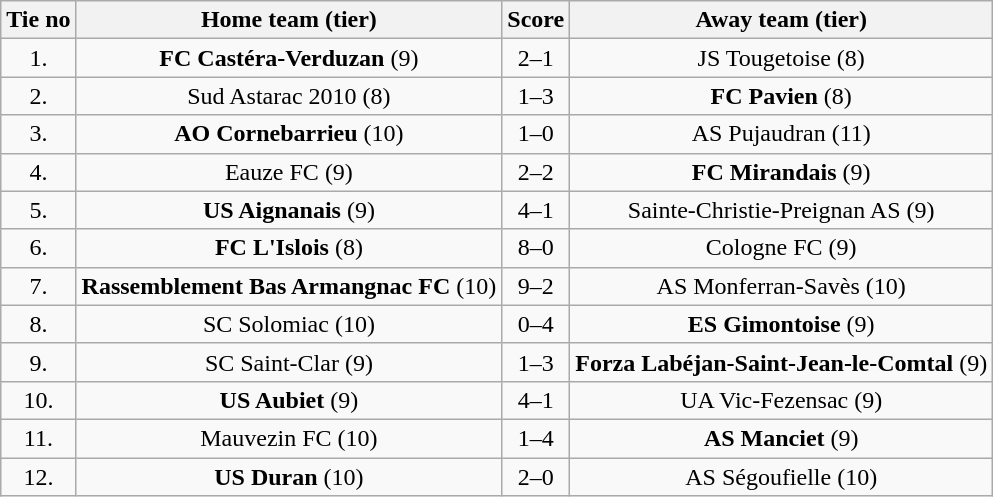<table class="wikitable" style="text-align: center">
<tr>
<th>Tie no</th>
<th>Home team (tier)</th>
<th>Score</th>
<th>Away team (tier)</th>
</tr>
<tr>
<td>1.</td>
<td><strong>FC Castéra-Verduzan</strong> (9)</td>
<td>2–1</td>
<td>JS Tougetoise (8)</td>
</tr>
<tr>
<td>2.</td>
<td>Sud Astarac 2010 (8)</td>
<td>1–3</td>
<td><strong>FC Pavien</strong> (8)</td>
</tr>
<tr>
<td>3.</td>
<td><strong>AO Cornebarrieu</strong> (10)</td>
<td>1–0</td>
<td>AS Pujaudran (11)</td>
</tr>
<tr>
<td>4.</td>
<td>Eauze FC (9)</td>
<td>2–2 </td>
<td><strong>FC Mirandais</strong> (9)</td>
</tr>
<tr>
<td>5.</td>
<td><strong>US Aignanais</strong> (9)</td>
<td>4–1</td>
<td>Sainte-Christie-Preignan AS (9)</td>
</tr>
<tr>
<td>6.</td>
<td><strong>FC L'Islois</strong> (8)</td>
<td>8–0</td>
<td>Cologne FC (9)</td>
</tr>
<tr>
<td>7.</td>
<td><strong>Rassemblement Bas Armangnac FC</strong> (10)</td>
<td>9–2</td>
<td>AS Monferran-Savès (10)</td>
</tr>
<tr>
<td>8.</td>
<td>SC Solomiac (10)</td>
<td>0–4</td>
<td><strong>ES Gimontoise</strong> (9)</td>
</tr>
<tr>
<td>9.</td>
<td>SC Saint-Clar (9)</td>
<td>1–3</td>
<td><strong>Forza Labéjan-Saint-Jean-le-Comtal</strong> (9)</td>
</tr>
<tr>
<td>10.</td>
<td><strong>US Aubiet</strong> (9)</td>
<td>4–1</td>
<td>UA Vic-Fezensac (9)</td>
</tr>
<tr>
<td>11.</td>
<td>Mauvezin FC (10)</td>
<td>1–4</td>
<td><strong>AS Manciet</strong> (9)</td>
</tr>
<tr>
<td>12.</td>
<td><strong>US Duran</strong> (10)</td>
<td>2–0</td>
<td>AS Ségoufielle (10)</td>
</tr>
</table>
